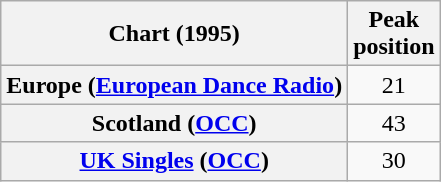<table class="wikitable sortable plainrowheaders" style="text-align:center">
<tr>
<th>Chart (1995)</th>
<th>Peak<br>position</th>
</tr>
<tr>
<th scope="row">Europe (<a href='#'>European Dance Radio</a>)</th>
<td>21</td>
</tr>
<tr>
<th scope="row">Scotland (<a href='#'>OCC</a>)</th>
<td>43</td>
</tr>
<tr>
<th scope="row"><a href='#'>UK Singles</a> (<a href='#'>OCC</a>)</th>
<td>30</td>
</tr>
</table>
